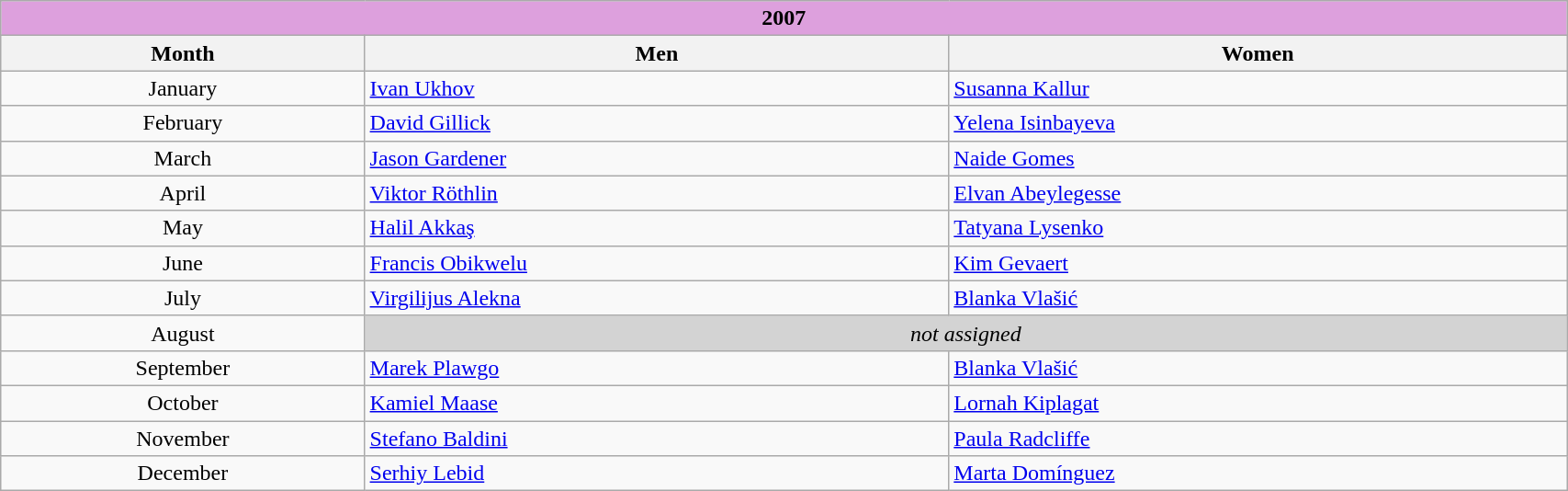<table class="wikitable" width=90% style="font-size:100%; text-align:left;">
<tr>
<td colspan=3 bgcolor=plum align=center><strong>2007</strong></td>
</tr>
<tr>
<th>Month</th>
<th>Men</th>
<th>Women</th>
</tr>
<tr>
<td align=center>January</td>
<td> <a href='#'>Ivan Ukhov</a></td>
<td> <a href='#'>Susanna Kallur</a></td>
</tr>
<tr>
<td align=center>February</td>
<td> <a href='#'>David Gillick</a></td>
<td> <a href='#'>Yelena Isinbayeva</a></td>
</tr>
<tr>
<td align=center>March</td>
<td> <a href='#'>Jason Gardener</a></td>
<td> <a href='#'>Naide Gomes</a></td>
</tr>
<tr>
<td align=center>April</td>
<td> <a href='#'>Viktor Röthlin</a></td>
<td> <a href='#'>Elvan Abeylegesse</a></td>
</tr>
<tr>
<td align=center>May</td>
<td> <a href='#'>Halil Akkaş</a></td>
<td> <a href='#'>Tatyana Lysenko</a></td>
</tr>
<tr>
<td align=center>June</td>
<td> <a href='#'>Francis Obikwelu</a></td>
<td> <a href='#'>Kim Gevaert</a></td>
</tr>
<tr>
<td align=center>July</td>
<td> <a href='#'>Virgilijus Alekna</a></td>
<td> <a href='#'>Blanka Vlašić</a></td>
</tr>
<tr>
<td align=center>August</td>
<td colspan=2 bgcolor=lightgrey align=center><em>not assigned</em></td>
</tr>
<tr>
<td align=center>September</td>
<td> <a href='#'>Marek Plawgo</a></td>
<td> <a href='#'>Blanka Vlašić</a></td>
</tr>
<tr>
<td align=center>October</td>
<td> <a href='#'>Kamiel Maase</a></td>
<td> <a href='#'>Lornah Kiplagat</a></td>
</tr>
<tr>
<td align=center>November</td>
<td> <a href='#'>Stefano Baldini</a></td>
<td> <a href='#'>Paula Radcliffe</a></td>
</tr>
<tr>
<td align=center>December</td>
<td> <a href='#'>Serhiy Lebid</a></td>
<td> <a href='#'>Marta Domínguez</a></td>
</tr>
</table>
